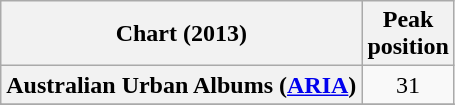<table class="wikitable sortable plainrowheaders">
<tr>
<th scope="col">Chart (2013)</th>
<th scope="col">Peak<br>position</th>
</tr>
<tr>
<th scope="row">Australian Urban Albums (<a href='#'>ARIA</a>)</th>
<td style="text-align:center;">31</td>
</tr>
<tr>
</tr>
<tr>
</tr>
<tr>
</tr>
</table>
